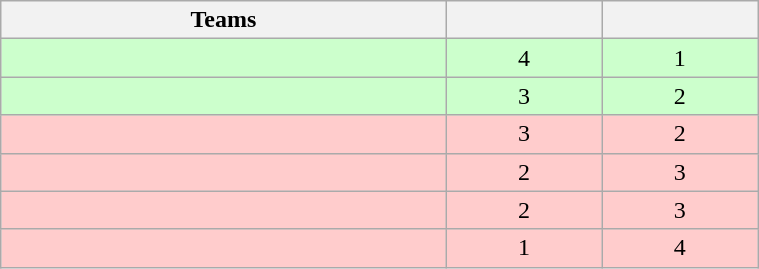<table class="wikitable" width="40%" style="text-align:center;">
<tr>
<th width="20%">Teams</th>
<th width="7%"></th>
<th width="7%"></th>
</tr>
<tr bgcolor="#cfc">
<td align=left></td>
<td>4</td>
<td>1</td>
</tr>
<tr bgcolor="#cfc">
<td align=left></td>
<td>3</td>
<td>2</td>
</tr>
<tr bgcolor="#fcc">
<td align=left></td>
<td>3</td>
<td>2</td>
</tr>
<tr bgcolor="#fcc">
<td align=left></td>
<td>2</td>
<td>3</td>
</tr>
<tr bgcolor="#fcc">
<td align=left></td>
<td>2</td>
<td>3</td>
</tr>
<tr bgcolor="#fcc">
<td align=left></td>
<td>1</td>
<td>4</td>
</tr>
</table>
